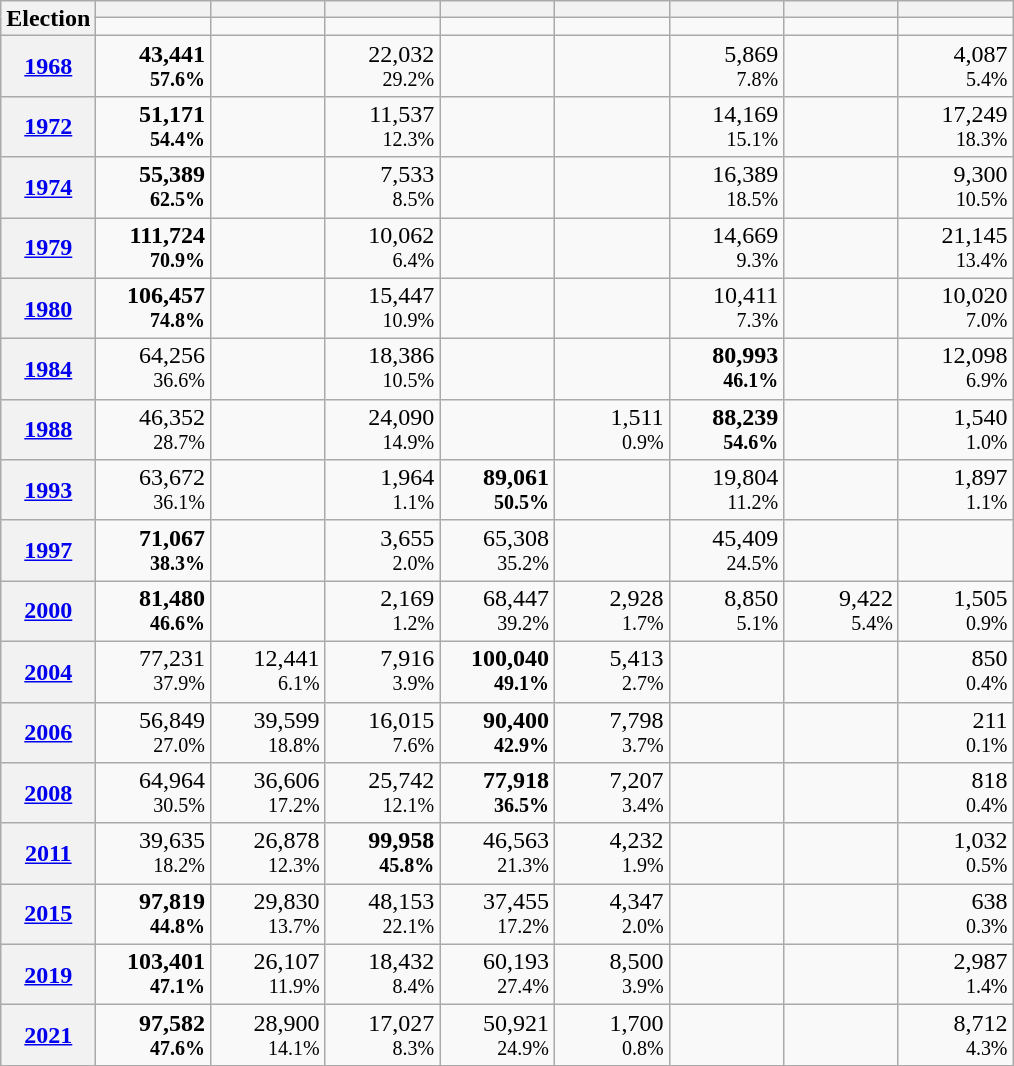<table class="wikitable" style="text-align:right; line-height:16px">
<tr>
<th rowspan="2" width="20">Election</th>
<th width="70" style="font-size:85%"></th>
<th width="70" style="font-size:85%"></th>
<th width="70" style="font-size:85%"></th>
<th width="70" style="font-size:85%"></th>
<th width="70" style="font-size:85%"></th>
<th width="70" style="font-size:85%"></th>
<th width="70" style="font-size:85%"></th>
<th width="70" style="font-size:85%"></th>
</tr>
<tr>
<td></td>
<td></td>
<td></td>
<td></td>
<td></td>
<td></td>
<td></td>
<td></td>
</tr>
<tr>
<th scope="row"><a href='#'>1968</a></th>
<td><strong>43,441<br><small>57.6%</small></strong></td>
<td></td>
<td>22,032<br><small>29.2%</small></td>
<td></td>
<td></td>
<td>5,869<br><small>7.8%</small></td>
<td></td>
<td>4,087<br><small>5.4%</small></td>
</tr>
<tr>
<th scope="row"><a href='#'>1972</a></th>
<td><strong>51,171<br><small>54.4%</small></strong></td>
<td></td>
<td>11,537<br><small>12.3%</small></td>
<td></td>
<td></td>
<td>14,169<br><small>15.1%</small></td>
<td></td>
<td>17,249<br><small>18.3%</small></td>
</tr>
<tr>
<th scope="row"><a href='#'>1974</a></th>
<td><strong>55,389<br><small>62.5%</small></strong></td>
<td></td>
<td>7,533<br><small>8.5%</small></td>
<td></td>
<td></td>
<td>16,389<br><small>18.5%</small></td>
<td></td>
<td>9,300<br><small>10.5%</small></td>
</tr>
<tr>
<th scope="row"><a href='#'>1979</a></th>
<td><strong>111,724<br><small>70.9%</small></strong></td>
<td></td>
<td>10,062<br><small>6.4%</small></td>
<td></td>
<td></td>
<td>14,669<br><small>9.3%</small></td>
<td></td>
<td>21,145<br><small>13.4%</small></td>
</tr>
<tr>
<th scope="row"><a href='#'>1980</a></th>
<td><strong>106,457<br><small>74.8%</small></strong></td>
<td></td>
<td>15,447<br><small>10.9%</small></td>
<td></td>
<td></td>
<td>10,411<br><small>7.3%</small></td>
<td></td>
<td>10,020<br><small>7.0%</small></td>
</tr>
<tr>
<th scope="row"><a href='#'>1984</a></th>
<td>64,256<br><small>36.6%</small></td>
<td></td>
<td>18,386<br><small>10.5%</small></td>
<td></td>
<td></td>
<td><strong>80,993<br><small>46.1%</small></strong></td>
<td></td>
<td>12,098<br><small>6.9%</small></td>
</tr>
<tr>
<th scope="row"><a href='#'>1988</a></th>
<td>46,352<br><small>28.7%</small></td>
<td></td>
<td>24,090<br><small>14.9%</small></td>
<td></td>
<td>1,511<br><small>0.9%</small></td>
<td><strong>88,239<br><small>54.6%</small></strong></td>
<td></td>
<td>1,540<br><small>1.0%</small></td>
</tr>
<tr>
<th scope="row"><a href='#'>1993</a></th>
<td>63,672<br><small>36.1%</small></td>
<td></td>
<td>1,964<br><small>1.1%</small></td>
<td><strong>89,061<br><small>50.5%</small></strong></td>
<td></td>
<td>19,804<br><small>11.2%</small></td>
<td></td>
<td>1,897<br><small>1.1%</small></td>
</tr>
<tr>
<th scope="row"><a href='#'>1997</a></th>
<td><strong>71,067<br><small>38.3%</small></strong></td>
<td></td>
<td>3,655<br><small>2.0%</small></td>
<td>65,308<br><small>35.2%</small></td>
<td></td>
<td>45,409<br><small>24.5%</small></td>
<td></td>
<td></td>
</tr>
<tr>
<th scope="row"><a href='#'>2000</a></th>
<td><strong>81,480<br><small>46.6%</small></strong></td>
<td></td>
<td>2,169<br><small>1.2%</small></td>
<td>68,447<br><small>39.2%</small></td>
<td>2,928<br><small>1.7%</small></td>
<td>8,850<br><small>5.1%</small></td>
<td>9,422<br><small>5.4%</small></td>
<td>1,505<br><small>0.9%</small></td>
</tr>
<tr>
<th scope="row"><a href='#'>2004</a></th>
<td>77,231<br><small>37.9%</small></td>
<td>12,441<br><small>6.1%</small></td>
<td>7,916<br><small>3.9%</small></td>
<td><strong>100,040<br><small>49.1%</small></strong></td>
<td>5,413<br><small>2.7%</small></td>
<td></td>
<td></td>
<td>850<br><small>0.4%</small></td>
</tr>
<tr>
<th scope="row"><a href='#'>2006</a></th>
<td>56,849<br><small>27.0%</small></td>
<td>39,599<br><small>18.8%</small></td>
<td>16,015<br><small>7.6%</small></td>
<td><strong>90,400<br><small>42.9%</small></strong></td>
<td>7,798<br><small>3.7%</small></td>
<td></td>
<td></td>
<td>211<br><small>0.1%</small></td>
</tr>
<tr>
<th scope="row"><a href='#'>2008</a></th>
<td>64,964<br><small>30.5%</small></td>
<td>36,606<br><small>17.2%</small></td>
<td>25,742<br><small>12.1%</small></td>
<td><strong>77,918<br><small>36.5%</small></strong></td>
<td>7,207<br><small>3.4%</small></td>
<td></td>
<td></td>
<td>818<br><small>0.4%</small></td>
</tr>
<tr>
<th scope="row"><a href='#'>2011</a></th>
<td>39,635<br><small>18.2%</small></td>
<td>26,878<br><small>12.3%</small></td>
<td><strong>99,958<br><small>45.8%</small></strong></td>
<td>46,563<br><small>21.3%</small></td>
<td>4,232<br><small>1.9%</small></td>
<td></td>
<td></td>
<td>1,032<br><small>0.5%</small></td>
</tr>
<tr>
<th scope="row"><a href='#'>2015</a></th>
<td><strong>97,819<br><small>44.8%</small></strong></td>
<td>29,830<br><small>13.7%</small></td>
<td>48,153<br><small>22.1%</small></td>
<td>37,455<br><small>17.2%</small></td>
<td>4,347<br><small>2.0%</small></td>
<td></td>
<td></td>
<td>638<br><small>0.3%</small></td>
</tr>
<tr>
<th scope="row"><a href='#'>2019</a></th>
<td><strong>103,401<br><small>47.1%</small></strong></td>
<td>26,107<br><small>11.9%</small></td>
<td>18,432<br><small>8.4%</small></td>
<td>60,193<br><small>27.4%</small></td>
<td>8,500<br><small>3.9%</small></td>
<td></td>
<td></td>
<td>2,987<br><small>1.4%</small></td>
</tr>
<tr>
<th scope="row"><a href='#'>2021</a></th>
<td><strong>97,582<br><small>47.6%</small></strong></td>
<td>28,900<br><small>14.1%</small></td>
<td>17,027<br><small>8.3%</small></td>
<td>50,921<br><small>24.9%</small></td>
<td>1,700<br><small>0.8%</small></td>
<td></td>
<td></td>
<td>8,712<br><small>4.3%</small></td>
</tr>
</table>
